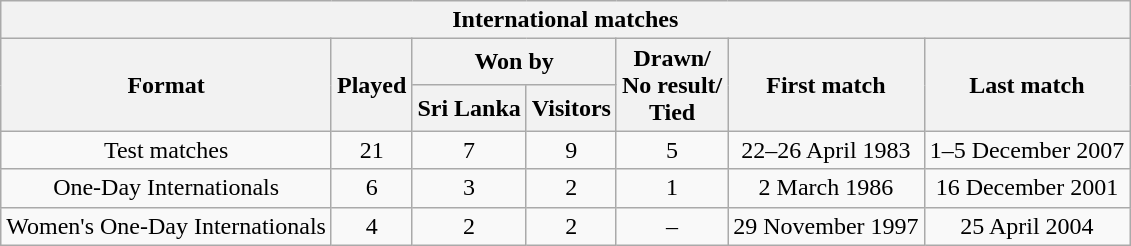<table class="wikitable" style="font-size:100%; text-align:center">
<tr>
<th colspan="7">International matches</th>
</tr>
<tr>
<th rowspan=2>Format</th>
<th rowspan=2>Played</th>
<th colspan=2>Won by</th>
<th rowspan=2>Drawn/<br>No result/<br>Tied</th>
<th rowspan=2>First match</th>
<th rowspan=2>Last match</th>
</tr>
<tr>
<th>Sri Lanka</th>
<th>Visitors</th>
</tr>
<tr>
<td>Test matches</td>
<td>21</td>
<td>7</td>
<td>9</td>
<td>5</td>
<td>22–26 April 1983</td>
<td>1–5 December 2007</td>
</tr>
<tr>
<td>One-Day Internationals</td>
<td>6</td>
<td>3</td>
<td>2</td>
<td>1</td>
<td>2 March 1986</td>
<td>16 December 2001</td>
</tr>
<tr>
<td>Women's One-Day Internationals</td>
<td>4</td>
<td>2</td>
<td>2</td>
<td>–</td>
<td>29 November 1997</td>
<td>25 April 2004</td>
</tr>
</table>
